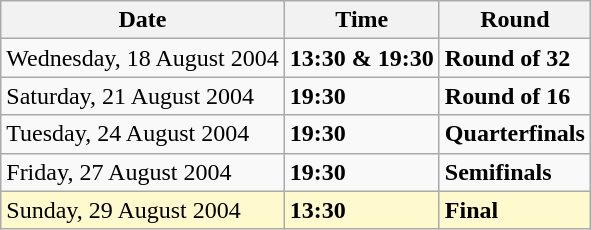<table class="wikitable">
<tr>
<th>Date</th>
<th>Time</th>
<th>Round</th>
</tr>
<tr>
<td>Wednesday, 18 August 2004</td>
<td><strong>13:30 & 19:30</strong></td>
<td><strong>Round of 32</strong></td>
</tr>
<tr>
<td>Saturday, 21 August 2004</td>
<td><strong>19:30</strong></td>
<td><strong>Round of 16</strong></td>
</tr>
<tr>
<td>Tuesday, 24 August 2004</td>
<td><strong>19:30</strong></td>
<td><strong>Quarterfinals</strong></td>
</tr>
<tr>
<td>Friday, 27 August 2004</td>
<td><strong>19:30</strong></td>
<td><strong>Semifinals</strong></td>
</tr>
<tr>
<td style=background:lemonchiffon>Sunday, 29 August 2004</td>
<td style=background:lemonchiffon><strong>13:30</strong></td>
<td style=background:lemonchiffon><strong>Final</strong></td>
</tr>
</table>
